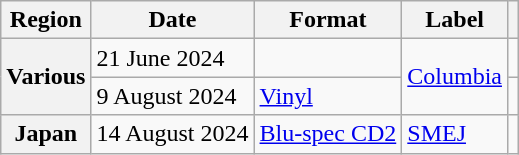<table class="wikitable plainrowheaders">
<tr>
<th scope="col">Region</th>
<th scope="col">Date</th>
<th scope="col">Format</th>
<th scope="col">Label</th>
<th scope="col"></th>
</tr>
<tr>
<th scope="row" rowspan="2">Various</th>
<td>21 June 2024</td>
<td></td>
<td rowspan="2"><a href='#'>Columbia</a></td>
<td style="text-align:center"></td>
</tr>
<tr>
<td>9 August 2024</td>
<td><a href='#'>Vinyl</a></td>
<td style="text-align:center"></td>
</tr>
<tr>
<th scope="row">Japan</th>
<td>14 August 2024</td>
<td><a href='#'>Blu-spec CD2</a></td>
<td><a href='#'>SMEJ</a></td>
<td style="text-align:center"></td>
</tr>
</table>
